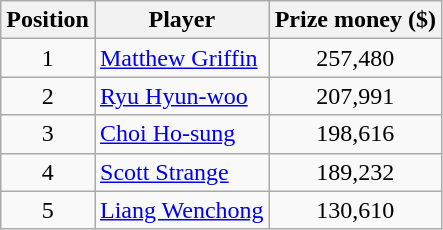<table class="wikitable">
<tr>
<th>Position</th>
<th>Player</th>
<th>Prize money ($)</th>
</tr>
<tr>
<td align=center>1</td>
<td> <a href='#'>Matthew Griffin</a></td>
<td align=center>257,480</td>
</tr>
<tr>
<td align=center>2</td>
<td> <a href='#'>Ryu Hyun-woo</a></td>
<td align=center>207,991</td>
</tr>
<tr>
<td align=center>3</td>
<td> <a href='#'>Choi Ho-sung</a></td>
<td align=center>198,616</td>
</tr>
<tr>
<td align=center>4</td>
<td> <a href='#'>Scott Strange</a></td>
<td align=center>189,232</td>
</tr>
<tr>
<td align=center>5</td>
<td> <a href='#'>Liang Wenchong</a></td>
<td align=center>130,610</td>
</tr>
</table>
